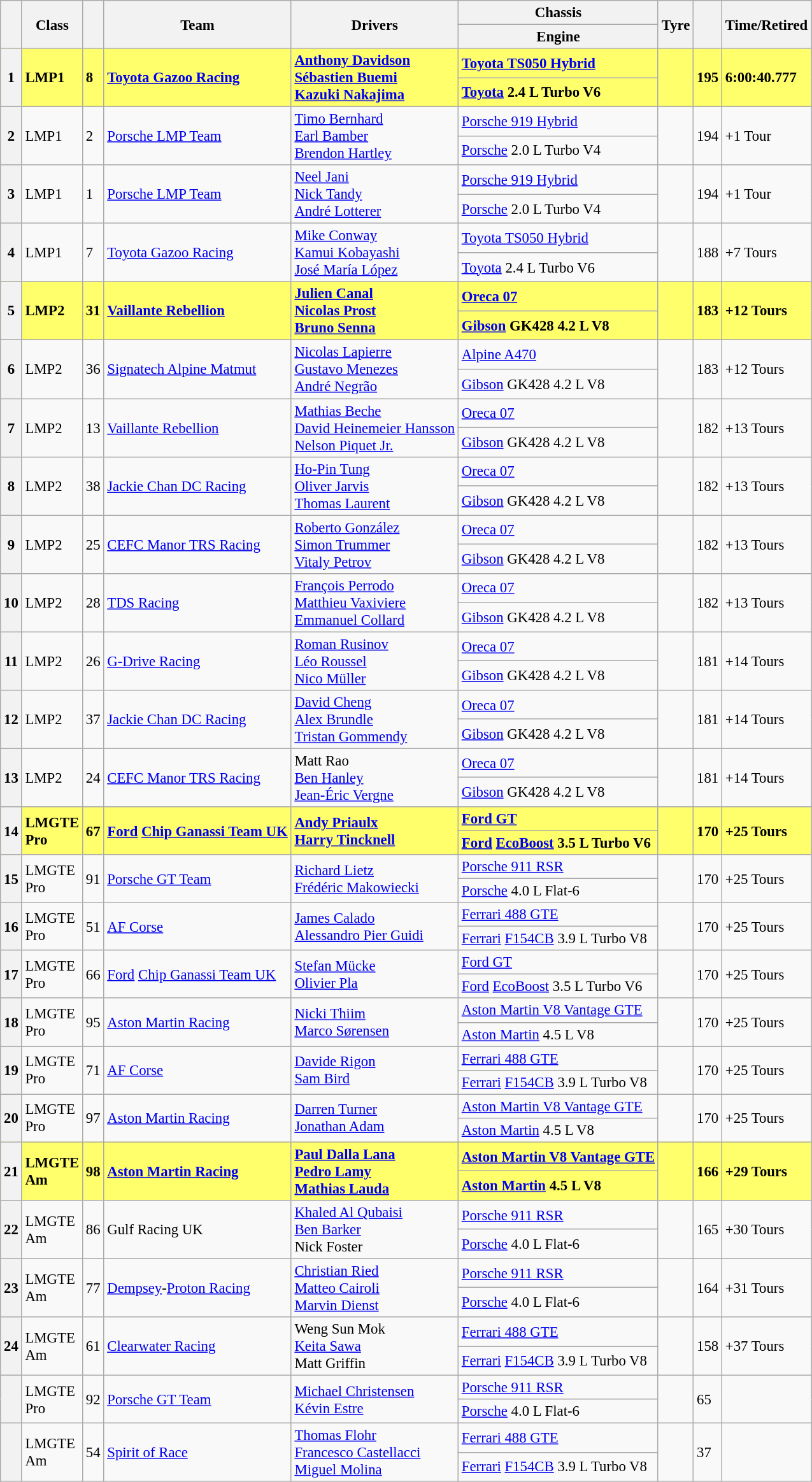<table class="wikitable" style="font-size: 95%;">
<tr>
<th rowspan="2"></th>
<th rowspan="2">Class</th>
<th rowspan="2"></th>
<th rowspan="2">Team</th>
<th rowspan="2">Drivers</th>
<th>Chassis</th>
<th rowspan="2">Tyre</th>
<th rowspan="2"></th>
<th rowspan="2">Time/Retired</th>
</tr>
<tr>
<th>Engine</th>
</tr>
<tr style="font-weight:bold" bgcolor="FFFF6B">
<th rowspan=2>1</th>
<td rowspan=2>LMP1</td>
<td rowspan=2>8</td>
<td rowspan=2> <a href='#'>Toyota Gazoo Racing</a></td>
<td rowspan=2> <a href='#'>Anthony Davidson</a><br> <a href='#'>Sébastien Buemi</a><br> <a href='#'>Kazuki Nakajima</a></td>
<td><a href='#'>Toyota TS050 Hybrid</a></td>
<td rowspan=2></td>
<td rowspan=2>195</td>
<td rowspan=2>6:00:40.777</td>
</tr>
<tr style="font-weight:bold" bgcolor="FFFF6B">
<td><a href='#'>Toyota</a> 2.4 L Turbo V6</td>
</tr>
<tr>
<th rowspan=2>2</th>
<td rowspan=2>LMP1</td>
<td rowspan=2>2</td>
<td rowspan=2> <a href='#'>Porsche LMP Team</a></td>
<td rowspan=2> <a href='#'>Timo Bernhard</a><br> <a href='#'>Earl Bamber</a><br> <a href='#'>Brendon Hartley</a></td>
<td><a href='#'>Porsche 919 Hybrid</a></td>
<td rowspan=2></td>
<td rowspan=2>194</td>
<td rowspan=2>+1 Tour</td>
</tr>
<tr>
<td><a href='#'>Porsche</a> 2.0 L Turbo V4</td>
</tr>
<tr>
<th rowspan=2>3</th>
<td rowspan=2>LMP1</td>
<td rowspan=2>1</td>
<td rowspan=2> <a href='#'>Porsche LMP Team</a></td>
<td rowspan=2> <a href='#'>Neel Jani</a><br> <a href='#'>Nick Tandy</a><br> <a href='#'>André Lotterer</a></td>
<td><a href='#'>Porsche 919 Hybrid</a></td>
<td rowspan=2></td>
<td rowspan=2>194</td>
<td rowspan=2>+1 Tour</td>
</tr>
<tr>
<td><a href='#'>Porsche</a> 2.0 L Turbo V4</td>
</tr>
<tr>
<th rowspan=2>4</th>
<td rowspan=2>LMP1</td>
<td rowspan=2>7</td>
<td rowspan=2> <a href='#'>Toyota Gazoo Racing</a></td>
<td rowspan=2> <a href='#'>Mike Conway</a><br> <a href='#'>Kamui Kobayashi</a><br> <a href='#'>José María López</a></td>
<td><a href='#'>Toyota TS050 Hybrid</a></td>
<td rowspan=2></td>
<td rowspan=2>188</td>
<td rowspan=2>+7 Tours</td>
</tr>
<tr>
<td><a href='#'>Toyota</a> 2.4 L Turbo V6</td>
</tr>
<tr style="font-weight:bold" bgcolor="FFFF6B">
<th rowspan=2>5</th>
<td rowspan=2>LMP2</td>
<td rowspan=2>31</td>
<td rowspan=2> <a href='#'>Vaillante Rebellion</a></td>
<td rowspan=2> <a href='#'>Julien Canal</a><br> <a href='#'>Nicolas Prost</a><br> <a href='#'>Bruno Senna</a></td>
<td><a href='#'>Oreca 07</a></td>
<td rowspan=2></td>
<td rowspan=2>183</td>
<td rowspan=2>+12 Tours</td>
</tr>
<tr style="font-weight:bold" bgcolor="FFFF6B">
<td><a href='#'>Gibson</a> GK428 4.2 L V8</td>
</tr>
<tr>
<th rowspan=2>6</th>
<td rowspan=2>LMP2</td>
<td rowspan=2>36</td>
<td rowspan=2> <a href='#'>Signatech Alpine Matmut</a></td>
<td rowspan=2> <a href='#'>Nicolas Lapierre</a><br> <a href='#'>Gustavo Menezes</a><br> <a href='#'>André Negrão</a></td>
<td><a href='#'>Alpine A470</a></td>
<td rowspan=2></td>
<td rowspan=2>183</td>
<td rowspan=2>+12 Tours</td>
</tr>
<tr>
<td><a href='#'>Gibson</a> GK428 4.2 L V8</td>
</tr>
<tr>
<th rowspan=2>7</th>
<td rowspan=2>LMP2</td>
<td rowspan=2>13</td>
<td rowspan=2> <a href='#'>Vaillante Rebellion</a></td>
<td rowspan=2> <a href='#'>Mathias Beche</a><br> <a href='#'>David Heinemeier Hansson</a><br> <a href='#'>Nelson Piquet Jr.</a></td>
<td><a href='#'>Oreca 07</a></td>
<td rowspan=2></td>
<td rowspan=2>182</td>
<td rowspan=2>+13 Tours</td>
</tr>
<tr>
<td><a href='#'>Gibson</a> GK428 4.2 L V8</td>
</tr>
<tr>
<th rowspan=2>8</th>
<td rowspan=2>LMP2</td>
<td rowspan=2>38</td>
<td rowspan=2> <a href='#'>Jackie Chan DC Racing</a></td>
<td rowspan=2> <a href='#'>Ho-Pin Tung</a><br> <a href='#'>Oliver Jarvis</a><br> <a href='#'>Thomas Laurent</a></td>
<td><a href='#'>Oreca 07</a></td>
<td rowspan=2></td>
<td rowspan=2>182</td>
<td rowspan=2>+13 Tours</td>
</tr>
<tr>
<td><a href='#'>Gibson</a> GK428 4.2 L V8</td>
</tr>
<tr>
<th rowspan=2>9</th>
<td rowspan=2>LMP2</td>
<td rowspan=2>25</td>
<td rowspan=2> <a href='#'>CEFC Manor TRS Racing</a></td>
<td rowspan=2> <a href='#'>Roberto González</a><br> <a href='#'>Simon Trummer</a><br> <a href='#'>Vitaly Petrov</a></td>
<td><a href='#'>Oreca 07</a></td>
<td rowspan=2></td>
<td rowspan=2>182</td>
<td rowspan=2>+13 Tours</td>
</tr>
<tr>
<td><a href='#'>Gibson</a> GK428 4.2 L V8</td>
</tr>
<tr>
<th rowspan=2>10</th>
<td rowspan=2>LMP2</td>
<td rowspan=2>28</td>
<td rowspan=2> <a href='#'>TDS Racing</a></td>
<td rowspan=2> <a href='#'>François Perrodo</a><br> <a href='#'>Matthieu Vaxiviere</a><br> <a href='#'>Emmanuel Collard</a></td>
<td><a href='#'>Oreca 07</a></td>
<td rowspan=2></td>
<td rowspan=2>182</td>
<td rowspan=2>+13 Tours</td>
</tr>
<tr>
<td><a href='#'>Gibson</a> GK428 4.2 L V8</td>
</tr>
<tr>
<th rowspan=2>11</th>
<td rowspan=2>LMP2</td>
<td rowspan=2>26</td>
<td rowspan=2> <a href='#'>G-Drive Racing</a></td>
<td rowspan=2> <a href='#'>Roman Rusinov</a><br> <a href='#'>Léo Roussel</a><br> <a href='#'>Nico Müller</a></td>
<td><a href='#'>Oreca 07</a></td>
<td rowspan=2></td>
<td rowspan=2>181</td>
<td rowspan=2>+14 Tours</td>
</tr>
<tr>
<td><a href='#'>Gibson</a> GK428 4.2 L V8</td>
</tr>
<tr>
<th rowspan=2>12</th>
<td rowspan=2>LMP2</td>
<td rowspan=2>37</td>
<td rowspan=2> <a href='#'>Jackie Chan DC Racing</a></td>
<td rowspan=2> <a href='#'>David Cheng</a><br> <a href='#'>Alex Brundle</a><br> <a href='#'>Tristan Gommendy</a></td>
<td><a href='#'>Oreca 07</a></td>
<td rowspan=2></td>
<td rowspan=2>181</td>
<td rowspan=2>+14 Tours</td>
</tr>
<tr>
<td><a href='#'>Gibson</a> GK428 4.2 L V8</td>
</tr>
<tr>
<th rowspan=2>13</th>
<td rowspan=2>LMP2</td>
<td rowspan=2>24</td>
<td rowspan=2> <a href='#'>CEFC Manor TRS Racing</a></td>
<td rowspan=2> Matt Rao<br> <a href='#'>Ben Hanley</a><br> <a href='#'>Jean-Éric Vergne</a></td>
<td><a href='#'>Oreca 07</a></td>
<td rowspan=2></td>
<td rowspan=2>181</td>
<td rowspan=2>+14 Tours</td>
</tr>
<tr>
<td><a href='#'>Gibson</a> GK428 4.2 L V8</td>
</tr>
<tr style="font-weight:bold" bgcolor="FFFF6B">
<th rowspan=2>14</th>
<td rowspan=2>LMGTE<br>Pro</td>
<td rowspan=2>67</td>
<td rowspan=2> <a href='#'>Ford</a> <a href='#'>Chip Ganassi Team UK</a></td>
<td rowspan=2> <a href='#'>Andy Priaulx</a><br> <a href='#'>Harry Tincknell</a></td>
<td><a href='#'>Ford GT</a></td>
<td rowspan=2></td>
<td rowspan=2>170</td>
<td rowspan=2>+25 Tours</td>
</tr>
<tr style="font-weight:bold" bgcolor="FFFF6B">
<td><a href='#'>Ford</a> <a href='#'>EcoBoost</a> 3.5 L Turbo V6</td>
</tr>
<tr>
<th rowspan=2>15</th>
<td rowspan=2>LMGTE<br>Pro</td>
<td rowspan=2>91</td>
<td rowspan=2> <a href='#'>Porsche GT Team</a></td>
<td rowspan=2> <a href='#'>Richard Lietz</a><br> <a href='#'>Frédéric Makowiecki</a></td>
<td><a href='#'>Porsche 911 RSR</a></td>
<td rowspan=2></td>
<td rowspan=2>170</td>
<td rowspan=2>+25 Tours</td>
</tr>
<tr>
<td><a href='#'>Porsche</a> 4.0 L Flat-6</td>
</tr>
<tr>
<th rowspan=2>16</th>
<td rowspan=2>LMGTE<br>Pro</td>
<td rowspan=2>51</td>
<td rowspan=2> <a href='#'>AF Corse</a></td>
<td rowspan=2> <a href='#'>James Calado</a><br> <a href='#'>Alessandro Pier Guidi</a></td>
<td><a href='#'>Ferrari 488 GTE</a></td>
<td rowspan=2></td>
<td rowspan=2>170</td>
<td rowspan=2>+25 Tours</td>
</tr>
<tr>
<td><a href='#'>Ferrari</a> <a href='#'>F154CB</a> 3.9 L Turbo V8</td>
</tr>
<tr>
<th rowspan=2>17</th>
<td rowspan=2>LMGTE<br>Pro</td>
<td rowspan=2>66</td>
<td rowspan=2> <a href='#'>Ford</a> <a href='#'>Chip Ganassi Team UK</a></td>
<td rowspan=2> <a href='#'>Stefan Mücke</a><br> <a href='#'>Olivier Pla</a></td>
<td><a href='#'>Ford GT</a></td>
<td rowspan=2></td>
<td rowspan=2>170</td>
<td rowspan=2>+25 Tours</td>
</tr>
<tr>
<td><a href='#'>Ford</a> <a href='#'>EcoBoost</a> 3.5 L Turbo V6</td>
</tr>
<tr>
<th rowspan=2>18</th>
<td rowspan=2>LMGTE<br>Pro</td>
<td rowspan=2>95</td>
<td rowspan=2> <a href='#'>Aston Martin Racing</a></td>
<td rowspan=2> <a href='#'>Nicki Thiim</a><br> <a href='#'>Marco Sørensen</a></td>
<td><a href='#'>Aston Martin V8 Vantage GTE</a></td>
<td rowspan=2></td>
<td rowspan=2>170</td>
<td rowspan=2>+25 Tours</td>
</tr>
<tr>
<td><a href='#'>Aston Martin</a> 4.5 L V8</td>
</tr>
<tr>
<th rowspan=2>19</th>
<td rowspan=2>LMGTE<br>Pro</td>
<td rowspan=2>71</td>
<td rowspan=2> <a href='#'>AF Corse</a></td>
<td rowspan=2> <a href='#'>Davide Rigon</a><br> <a href='#'>Sam Bird</a></td>
<td><a href='#'>Ferrari 488 GTE</a></td>
<td rowspan=2></td>
<td rowspan=2>170</td>
<td rowspan=2>+25 Tours</td>
</tr>
<tr>
<td><a href='#'>Ferrari</a> <a href='#'>F154CB</a> 3.9 L Turbo V8</td>
</tr>
<tr>
<th rowspan=2>20</th>
<td rowspan=2>LMGTE<br>Pro</td>
<td rowspan=2>97</td>
<td rowspan=2> <a href='#'>Aston Martin Racing</a></td>
<td rowspan=2> <a href='#'>Darren Turner</a><br> <a href='#'>Jonathan Adam</a></td>
<td><a href='#'>Aston Martin V8 Vantage GTE</a></td>
<td rowspan=2></td>
<td rowspan=2>170</td>
<td rowspan=2>+25 Tours</td>
</tr>
<tr>
<td><a href='#'>Aston Martin</a> 4.5 L V8</td>
</tr>
<tr style="font-weight:bold" bgcolor="FFFF6B">
<th rowspan=2>21</th>
<td rowspan=2>LMGTE<br>Am</td>
<td rowspan=2>98</td>
<td rowspan=2> <a href='#'>Aston Martin Racing</a></td>
<td rowspan=2> <a href='#'>Paul Dalla Lana</a><br> <a href='#'>Pedro Lamy</a><br> <a href='#'>Mathias Lauda</a></td>
<td><a href='#'>Aston Martin V8 Vantage GTE</a></td>
<td rowspan=2></td>
<td rowspan=2>166</td>
<td rowspan=2>+29 Tours</td>
</tr>
<tr style="font-weight:bold" bgcolor="FFFF6B">
<td><a href='#'>Aston Martin</a> 4.5 L V8</td>
</tr>
<tr>
<th rowspan=2>22</th>
<td rowspan=2>LMGTE<br>Am</td>
<td rowspan=2>86</td>
<td rowspan=2> Gulf Racing UK</td>
<td rowspan=2> <a href='#'>Khaled Al Qubaisi</a><br> <a href='#'>Ben Barker</a><br> Nick Foster</td>
<td><a href='#'>Porsche 911 RSR</a></td>
<td rowspan=2></td>
<td rowspan=2>165</td>
<td rowspan=2>+30 Tours</td>
</tr>
<tr>
<td><a href='#'>Porsche</a> 4.0 L Flat-6</td>
</tr>
<tr>
<th rowspan=2>23</th>
<td rowspan=2>LMGTE<br>Am</td>
<td rowspan=2>77</td>
<td rowspan=2> <a href='#'>Dempsey</a>-<a href='#'>Proton Racing</a></td>
<td rowspan=2> <a href='#'>Christian Ried</a><br> <a href='#'>Matteo Cairoli</a><br> <a href='#'>Marvin Dienst</a></td>
<td><a href='#'>Porsche 911 RSR</a></td>
<td rowspan=2></td>
<td rowspan=2>164</td>
<td rowspan=2>+31 Tours</td>
</tr>
<tr>
<td><a href='#'>Porsche</a> 4.0 L Flat-6</td>
</tr>
<tr>
<th rowspan=2>24</th>
<td rowspan=2>LMGTE<br>Am</td>
<td rowspan=2>61</td>
<td rowspan=2> <a href='#'>Clearwater Racing</a></td>
<td rowspan=2> Weng Sun Mok<br> <a href='#'>Keita Sawa</a><br> Matt Griffin</td>
<td><a href='#'>Ferrari 488 GTE</a></td>
<td rowspan=2></td>
<td rowspan=2>158</td>
<td rowspan=2>+37 Tours</td>
</tr>
<tr>
<td><a href='#'>Ferrari</a> <a href='#'>F154CB</a> 3.9 L Turbo V8</td>
</tr>
<tr>
<th rowspan=2></th>
<td rowspan=2>LMGTE<br>Pro</td>
<td rowspan=2>92</td>
<td rowspan=2> <a href='#'>Porsche GT Team</a></td>
<td rowspan=2> <a href='#'>Michael Christensen</a><br> <a href='#'>Kévin Estre</a></td>
<td><a href='#'>Porsche 911 RSR</a></td>
<td rowspan=2></td>
<td rowspan=2>65</td>
<td rowspan=2></td>
</tr>
<tr>
<td><a href='#'>Porsche</a> 4.0 L Flat-6</td>
</tr>
<tr>
<th rowspan=2></th>
<td rowspan=2>LMGTE<br>Am</td>
<td rowspan=2>54</td>
<td rowspan=2> <a href='#'>Spirit of Race</a></td>
<td rowspan=2> <a href='#'>Thomas Flohr</a><br> <a href='#'>Francesco Castellacci</a><br> <a href='#'>Miguel Molina</a></td>
<td><a href='#'>Ferrari 488 GTE</a></td>
<td rowspan=2></td>
<td rowspan=2>37</td>
<td rowspan=2></td>
</tr>
<tr>
<td><a href='#'>Ferrari</a> <a href='#'>F154CB</a> 3.9 L Turbo V8</td>
</tr>
</table>
